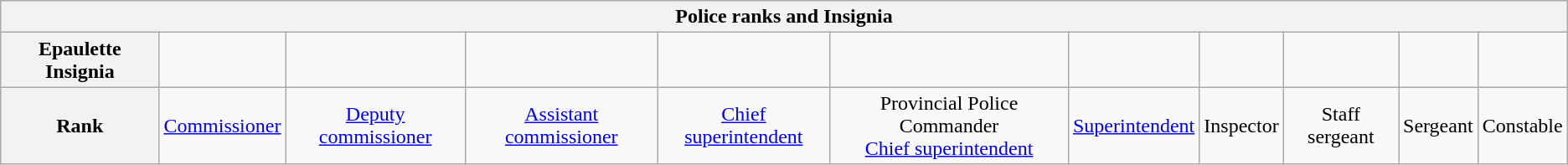<table class="wikitable" style="text-align: center;">
<tr>
<th colspan=11>Police ranks and Insignia</th>
</tr>
<tr>
<th>Epaulette Insignia</th>
<td></td>
<td></td>
<td></td>
<td></td>
<td></td>
<td></td>
<td></td>
<td></td>
<td></td>
<td></td>
</tr>
<tr>
<th>Rank</th>
<td><a href='#'>Commissioner</a></td>
<td><a href='#'>Deputy commissioner</a></td>
<td><a href='#'>Assistant commissioner</a></td>
<td><a href='#'>Chief superintendent</a></td>
<td>Provincial Police Commander<br><a href='#'>Chief superintendent</a></td>
<td><a href='#'>Superintendent</a></td>
<td>Inspector</td>
<td>Staff sergeant</td>
<td>Sergeant</td>
<td>Constable</td>
</tr>
</table>
